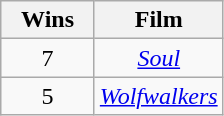<table class="wikitable" style="text-align: center">
<tr>
<th scope="col" width="55">Wins</th>
<th scope="col" align="center">Film</th>
</tr>
<tr>
<td>7</td>
<td style="text-align:center"><em><a href='#'>Soul</a></em></td>
</tr>
<tr>
<td>5</td>
<td><em><a href='#'>Wolfwalkers</a></em></td>
</tr>
</table>
